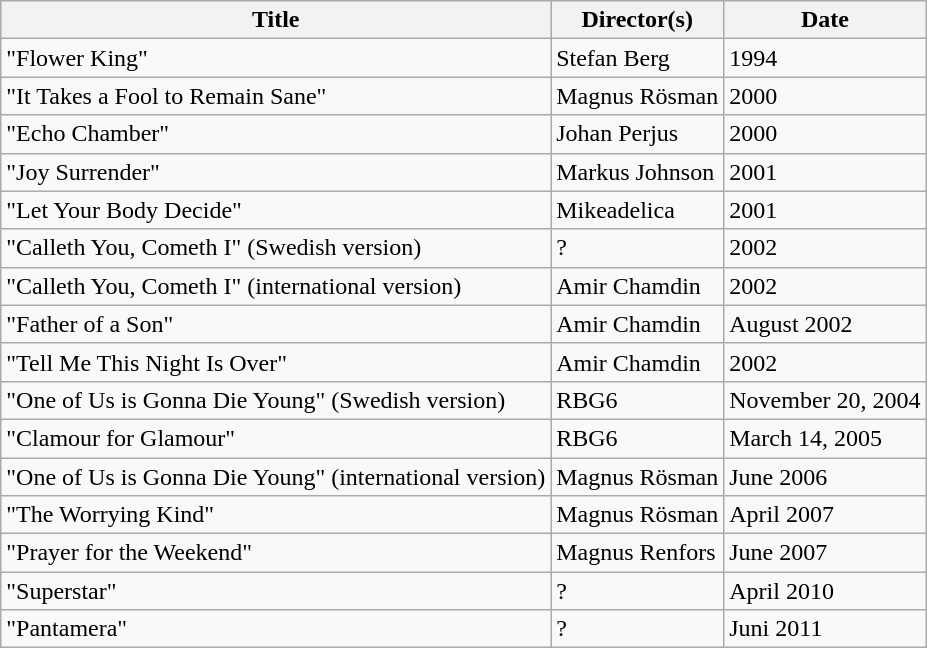<table class="wikitable">
<tr>
<th scope="col">Title</th>
<th scope="col">Director(s)</th>
<th scope="col">Date</th>
</tr>
<tr>
<td>"Flower King"</td>
<td>Stefan Berg</td>
<td>1994</td>
</tr>
<tr>
<td>"It Takes a Fool to Remain Sane"</td>
<td>Magnus Rösman</td>
<td>2000</td>
</tr>
<tr>
<td>"Echo Chamber"</td>
<td>Johan Perjus</td>
<td>2000</td>
</tr>
<tr>
<td>"Joy Surrender"</td>
<td>Markus Johnson</td>
<td>2001</td>
</tr>
<tr>
<td>"Let Your Body Decide"</td>
<td>Mikeadelica</td>
<td>2001</td>
</tr>
<tr>
<td>"Calleth You, Cometh I" (Swedish version)</td>
<td>?</td>
<td>2002</td>
</tr>
<tr>
<td>"Calleth You, Cometh I" (international version)</td>
<td>Amir Chamdin</td>
<td>2002</td>
</tr>
<tr>
<td>"Father of a Son"</td>
<td>Amir Chamdin</td>
<td>August 2002</td>
</tr>
<tr>
<td>"Tell Me This Night Is Over"</td>
<td>Amir Chamdin</td>
<td>2002</td>
</tr>
<tr>
<td>"One of Us is Gonna Die Young" (Swedish version)</td>
<td>RBG6</td>
<td>November 20, 2004</td>
</tr>
<tr>
<td>"Clamour for Glamour"</td>
<td>RBG6</td>
<td>March 14, 2005</td>
</tr>
<tr>
<td>"One of Us is Gonna Die Young" (international version)</td>
<td>Magnus Rösman</td>
<td>June 2006</td>
</tr>
<tr>
<td>"The Worrying Kind"</td>
<td>Magnus Rösman</td>
<td>April 2007</td>
</tr>
<tr>
<td>"Prayer for the Weekend"</td>
<td>Magnus Renfors</td>
<td>June 2007</td>
</tr>
<tr>
<td>"Superstar"</td>
<td>?</td>
<td>April 2010</td>
</tr>
<tr>
<td>"Pantamera"</td>
<td>?</td>
<td>Juni 2011</td>
</tr>
</table>
